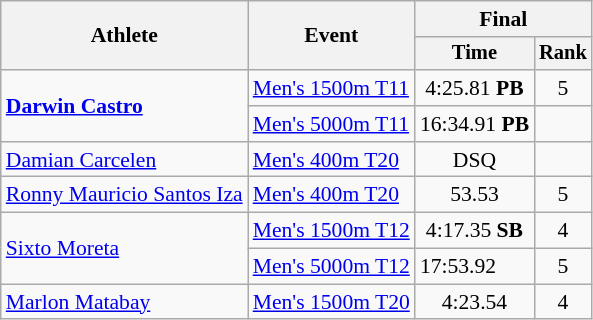<table class=wikitable style="font-size:90%">
<tr>
<th rowspan="2">Athlete</th>
<th rowspan="2">Event</th>
<th colspan="2">Final</th>
</tr>
<tr style="font-size:95%">
<th>Time</th>
<th>Rank</th>
</tr>
<tr align=center>
<td align=left rowspan="2"><strong><a href='#'>Darwin Castro</a></strong></td>
<td align=left><a href='#'>Men's 1500m T11</a></td>
<td>4:25.81 <strong>PB</strong></td>
<td align=center>5</td>
</tr>
<tr>
<td align=left><a href='#'>Men's 5000m T11</a></td>
<td>16:34.91 <strong>PB</strong></td>
<td align=center></td>
</tr>
<tr align=center>
<td align=left><a href='#'>Damian Carcelen</a></td>
<td align=left><a href='#'>Men's 400m T20</a></td>
<td>DSQ</td>
<td></td>
</tr>
<tr align=center>
<td align=left><a href='#'>Ronny Mauricio Santos Iza</a></td>
<td align=left><a href='#'>Men's 400m T20</a></td>
<td>53.53</td>
<td align=center>5</td>
</tr>
<tr align=center>
<td align=left rowspan="2"><a href='#'>Sixto Moreta</a></td>
<td align=left><a href='#'>Men's 1500m T12</a></td>
<td>4:17.35 <strong>SB</strong></td>
<td align=center>4</td>
</tr>
<tr>
<td align=left><a href='#'>Men's 5000m T12</a></td>
<td>17:53.92</td>
<td align=center>5</td>
</tr>
<tr align=center>
<td align=left><a href='#'>Marlon Matabay</a></td>
<td align=left><a href='#'>Men's 1500m T20</a></td>
<td>4:23.54</td>
<td align=center>4</td>
</tr>
</table>
